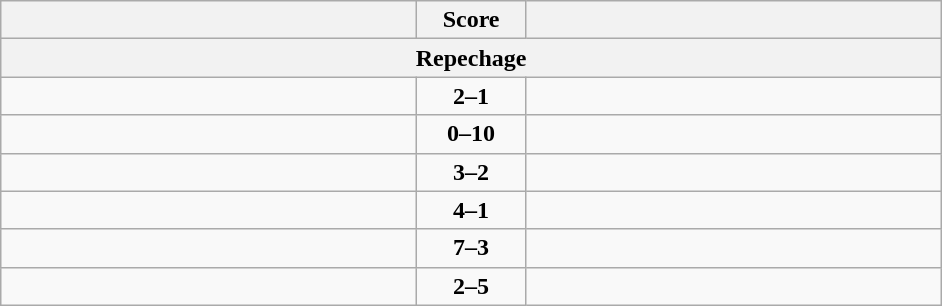<table class="wikitable" style="text-align: left;">
<tr>
<th align="right" width="270"></th>
<th width="65">Score</th>
<th align="left" width="270"></th>
</tr>
<tr>
<th colspan="3">Repechage</th>
</tr>
<tr>
<td><strong></strong></td>
<td align=center><strong>2–1</strong></td>
<td></td>
</tr>
<tr>
<td></td>
<td align=center><strong>0–10</strong></td>
<td><strong></strong></td>
</tr>
<tr>
<td><strong></strong></td>
<td align=center><strong>3–2</strong></td>
<td></td>
</tr>
<tr>
<td><strong></strong></td>
<td align=center><strong>4–1</strong></td>
<td></td>
</tr>
<tr>
<td><strong></strong></td>
<td align=center><strong>7–3</strong></td>
<td></td>
</tr>
<tr>
<td></td>
<td align=center><strong>2–5</strong></td>
<td><strong></strong></td>
</tr>
</table>
